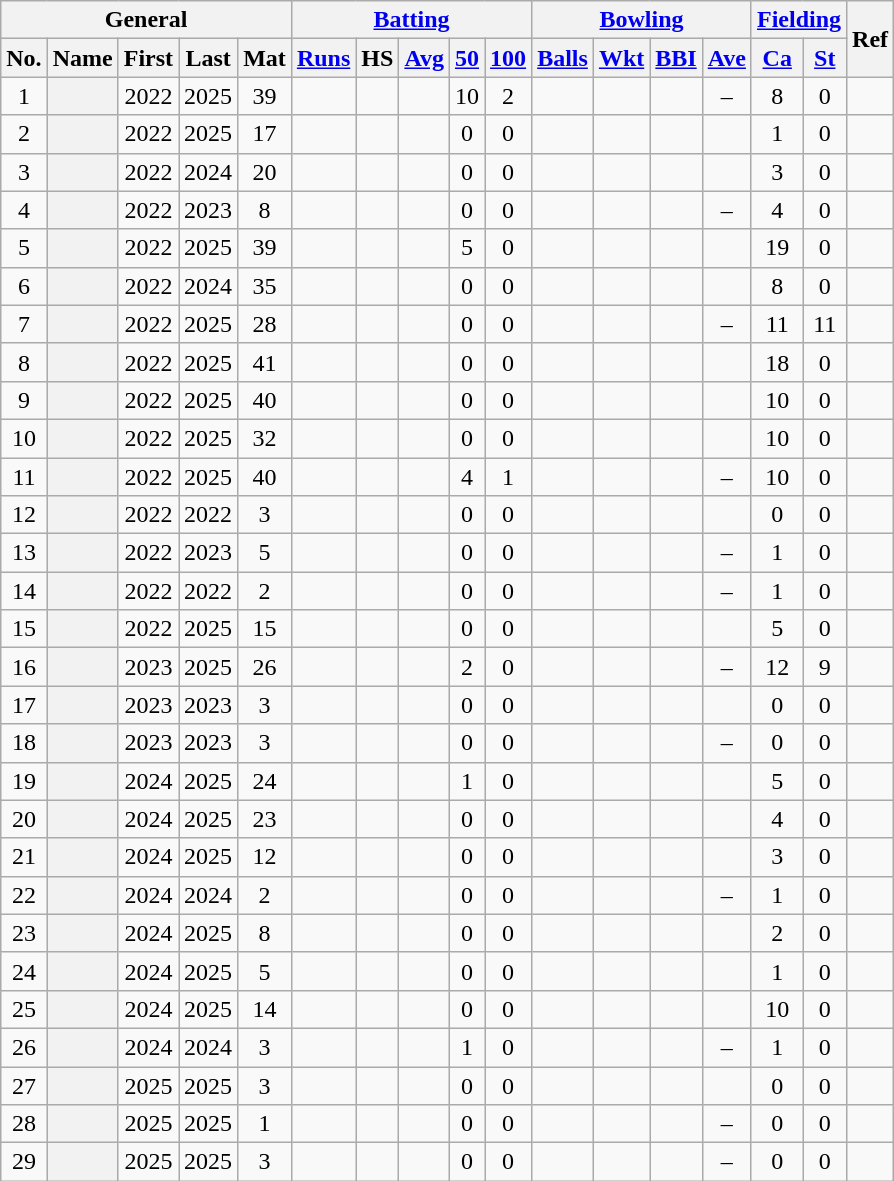<table class="wikitable plainrowheaders sortable">
<tr align="center">
<th scope="col" colspan=5 class="unsortable">General</th>
<th scope="col" colspan=5 class="unsortable"><a href='#'>Batting</a></th>
<th scope="col" colspan=4 class="unsortable"><a href='#'>Bowling</a></th>
<th scope="col" colspan=2 class="unsortable"><a href='#'>Fielding</a></th>
<th scope="col" rowspan=2 class="unsortable">Ref</th>
</tr>
<tr align="center">
<th scope="col">No.</th>
<th scope="col">Name</th>
<th scope="col">First</th>
<th scope="col">Last</th>
<th scope="col">Mat</th>
<th scope="col"><a href='#'>Runs</a></th>
<th scope="col">HS</th>
<th scope="col"><a href='#'>Avg</a></th>
<th scope="col"><a href='#'>50</a></th>
<th scope="col"><a href='#'>100</a></th>
<th scope="col"><a href='#'>Balls</a></th>
<th scope="col"><a href='#'>Wkt</a></th>
<th scope="col"><a href='#'>BBI</a></th>
<th scope="col"><a href='#'>Ave</a></th>
<th scope="col"><a href='#'>Ca</a></th>
<th scope="col"><a href='#'>St</a></th>
</tr>
<tr align="center">
<td>1</td>
<th scope="row" align="left"></th>
<td>2022</td>
<td>2025</td>
<td>39</td>
<td></td>
<td></td>
<td></td>
<td>10</td>
<td>2</td>
<td></td>
<td></td>
<td></td>
<td>–</td>
<td>8</td>
<td>0</td>
<td></td>
</tr>
<tr align="center">
<td>2</td>
<th scope="row" align="left"></th>
<td>2022</td>
<td>2025</td>
<td>17</td>
<td></td>
<td></td>
<td></td>
<td>0</td>
<td>0</td>
<td></td>
<td></td>
<td></td>
<td></td>
<td>1</td>
<td>0</td>
<td></td>
</tr>
<tr align="center">
<td>3</td>
<th scope="row" align="left"></th>
<td>2022</td>
<td>2024</td>
<td>20</td>
<td></td>
<td></td>
<td></td>
<td>0</td>
<td>0</td>
<td></td>
<td></td>
<td></td>
<td></td>
<td>3</td>
<td>0</td>
<td></td>
</tr>
<tr align="center">
<td>4</td>
<th scope="row" align="left"></th>
<td>2022</td>
<td>2023</td>
<td>8</td>
<td></td>
<td></td>
<td></td>
<td>0</td>
<td>0</td>
<td></td>
<td></td>
<td></td>
<td>–</td>
<td>4</td>
<td>0</td>
<td></td>
</tr>
<tr align="center">
<td>5</td>
<th scope="row" align="left"></th>
<td>2022</td>
<td>2025</td>
<td>39</td>
<td></td>
<td></td>
<td></td>
<td>5</td>
<td>0</td>
<td></td>
<td></td>
<td></td>
<td></td>
<td>19</td>
<td>0</td>
<td></td>
</tr>
<tr align="center">
<td>6</td>
<th scope="row" align="left"></th>
<td>2022</td>
<td>2024</td>
<td>35</td>
<td></td>
<td></td>
<td></td>
<td>0</td>
<td>0</td>
<td></td>
<td></td>
<td></td>
<td></td>
<td>8</td>
<td>0</td>
<td></td>
</tr>
<tr align="center">
<td>7</td>
<th scope="row" align="left"></th>
<td>2022</td>
<td>2025</td>
<td>28</td>
<td></td>
<td></td>
<td></td>
<td>0</td>
<td>0</td>
<td></td>
<td></td>
<td></td>
<td>–</td>
<td>11</td>
<td>11</td>
<td></td>
</tr>
<tr align="center">
<td>8</td>
<th scope="row" align="left"></th>
<td>2022</td>
<td>2025</td>
<td>41</td>
<td></td>
<td></td>
<td></td>
<td>0</td>
<td>0</td>
<td></td>
<td></td>
<td></td>
<td></td>
<td>18</td>
<td>0</td>
<td></td>
</tr>
<tr align="center">
<td>9</td>
<th scope="row" align="left"></th>
<td>2022</td>
<td>2025</td>
<td>40</td>
<td></td>
<td></td>
<td></td>
<td>0</td>
<td>0</td>
<td></td>
<td></td>
<td></td>
<td></td>
<td>10</td>
<td>0</td>
<td></td>
</tr>
<tr align="center">
<td>10</td>
<th scope="row" align="left"></th>
<td>2022</td>
<td>2025</td>
<td>32</td>
<td></td>
<td></td>
<td></td>
<td>0</td>
<td>0</td>
<td></td>
<td></td>
<td></td>
<td></td>
<td>10</td>
<td>0</td>
<td></td>
</tr>
<tr align="center">
<td>11</td>
<th scope="row" align="left"></th>
<td>2022</td>
<td>2025</td>
<td>40</td>
<td></td>
<td></td>
<td></td>
<td>4</td>
<td>1</td>
<td></td>
<td></td>
<td></td>
<td>–</td>
<td>10</td>
<td>0</td>
<td></td>
</tr>
<tr align="center">
<td>12</td>
<th scope="row" align="left"></th>
<td>2022</td>
<td>2022</td>
<td>3</td>
<td></td>
<td></td>
<td></td>
<td>0</td>
<td>0</td>
<td></td>
<td></td>
<td></td>
<td></td>
<td>0</td>
<td>0</td>
<td></td>
</tr>
<tr align="center">
<td>13</td>
<th scope="row" align="left"></th>
<td>2022</td>
<td>2023</td>
<td>5</td>
<td></td>
<td></td>
<td></td>
<td>0</td>
<td>0</td>
<td></td>
<td></td>
<td></td>
<td>–</td>
<td>1</td>
<td>0</td>
<td></td>
</tr>
<tr align="center">
<td>14</td>
<th scope="row" align="left"></th>
<td>2022</td>
<td>2022</td>
<td>2</td>
<td></td>
<td></td>
<td></td>
<td>0</td>
<td>0</td>
<td></td>
<td></td>
<td></td>
<td>–</td>
<td>1</td>
<td>0</td>
<td></td>
</tr>
<tr align="center">
<td>15</td>
<th scope="row" align="left"></th>
<td>2022</td>
<td>2025</td>
<td>15</td>
<td></td>
<td></td>
<td></td>
<td>0</td>
<td>0</td>
<td></td>
<td></td>
<td></td>
<td></td>
<td>5</td>
<td>0</td>
<td></td>
</tr>
<tr align="center">
<td>16</td>
<th scope="row" align="left"></th>
<td>2023</td>
<td>2025</td>
<td>26</td>
<td></td>
<td></td>
<td></td>
<td>2</td>
<td>0</td>
<td></td>
<td></td>
<td></td>
<td>–</td>
<td>12</td>
<td>9</td>
<td></td>
</tr>
<tr align="center">
<td>17</td>
<th scope="row" align="left"></th>
<td>2023</td>
<td>2023</td>
<td>3</td>
<td></td>
<td></td>
<td></td>
<td>0</td>
<td>0</td>
<td></td>
<td></td>
<td></td>
<td></td>
<td>0</td>
<td>0</td>
<td></td>
</tr>
<tr align="center">
<td>18</td>
<th scope="row" align="left"></th>
<td>2023</td>
<td>2023</td>
<td>3</td>
<td></td>
<td></td>
<td></td>
<td>0</td>
<td>0</td>
<td></td>
<td></td>
<td></td>
<td>–</td>
<td>0</td>
<td>0</td>
<td></td>
</tr>
<tr align="center">
<td>19</td>
<th scope="row" align="left"></th>
<td>2024</td>
<td>2025</td>
<td>24</td>
<td></td>
<td></td>
<td></td>
<td>1</td>
<td>0</td>
<td></td>
<td></td>
<td></td>
<td></td>
<td>5</td>
<td>0</td>
<td></td>
</tr>
<tr align="center">
<td>20</td>
<th scope="row" align="left"></th>
<td>2024</td>
<td>2025</td>
<td>23</td>
<td></td>
<td></td>
<td></td>
<td>0</td>
<td>0</td>
<td></td>
<td></td>
<td></td>
<td></td>
<td>4</td>
<td>0</td>
<td></td>
</tr>
<tr align="center">
<td>21</td>
<th scope="row" align="left"></th>
<td>2024</td>
<td>2025</td>
<td>12</td>
<td></td>
<td></td>
<td></td>
<td>0</td>
<td>0</td>
<td></td>
<td></td>
<td></td>
<td></td>
<td>3</td>
<td>0</td>
<td></td>
</tr>
<tr align="center">
<td>22</td>
<th scope="row" align="left"></th>
<td>2024</td>
<td>2024</td>
<td>2</td>
<td></td>
<td></td>
<td></td>
<td>0</td>
<td>0</td>
<td></td>
<td></td>
<td></td>
<td>–</td>
<td>1</td>
<td>0</td>
<td></td>
</tr>
<tr align="center">
<td>23</td>
<th scope="row" align="left"></th>
<td>2024</td>
<td>2025</td>
<td>8</td>
<td></td>
<td></td>
<td></td>
<td>0</td>
<td>0</td>
<td></td>
<td></td>
<td></td>
<td></td>
<td>2</td>
<td>0</td>
<td></td>
</tr>
<tr align="center">
<td>24</td>
<th scope="row" align="left"></th>
<td>2024</td>
<td>2025</td>
<td>5</td>
<td></td>
<td></td>
<td></td>
<td>0</td>
<td>0</td>
<td></td>
<td></td>
<td></td>
<td></td>
<td>1</td>
<td>0</td>
<td></td>
</tr>
<tr align="center">
<td>25</td>
<th scope="row" align="left"></th>
<td>2024</td>
<td>2025</td>
<td>14</td>
<td></td>
<td></td>
<td></td>
<td>0</td>
<td>0</td>
<td></td>
<td></td>
<td></td>
<td></td>
<td>10</td>
<td>0</td>
<td></td>
</tr>
<tr align="center">
<td>26</td>
<th scope="row" align="left"></th>
<td>2024</td>
<td>2024</td>
<td>3</td>
<td></td>
<td></td>
<td></td>
<td>1</td>
<td>0</td>
<td></td>
<td></td>
<td></td>
<td>–</td>
<td>1</td>
<td>0</td>
<td></td>
</tr>
<tr align="center">
<td>27</td>
<th scope="row" align="left"></th>
<td>2025</td>
<td>2025</td>
<td>3</td>
<td></td>
<td></td>
<td></td>
<td>0</td>
<td>0</td>
<td></td>
<td></td>
<td></td>
<td></td>
<td>0</td>
<td>0</td>
<td></td>
</tr>
<tr align="center">
<td>28</td>
<th scope="row" align="left"></th>
<td>2025</td>
<td>2025</td>
<td>1</td>
<td></td>
<td></td>
<td></td>
<td>0</td>
<td>0</td>
<td></td>
<td></td>
<td></td>
<td>–</td>
<td>0</td>
<td>0</td>
<td></td>
</tr>
<tr align="center">
<td>29</td>
<th scope="row" align="left"></th>
<td>2025</td>
<td>2025</td>
<td>3</td>
<td></td>
<td></td>
<td></td>
<td>0</td>
<td>0</td>
<td></td>
<td></td>
<td></td>
<td>–</td>
<td>0</td>
<td>0</td>
<td></td>
</tr>
</table>
